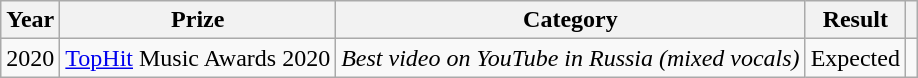<table class="wikitable">
<tr>
<th>Year</th>
<th>Prize</th>
<th>Category</th>
<th>Result</th>
<th></th>
</tr>
<tr>
<td>2020</td>
<td><a href='#'>TopHit</a> Music Awards 2020</td>
<td><em>Best video on YouTube in Russia (mixed vocals)</em></td>
<td>Expected</td>
<td></td>
</tr>
</table>
